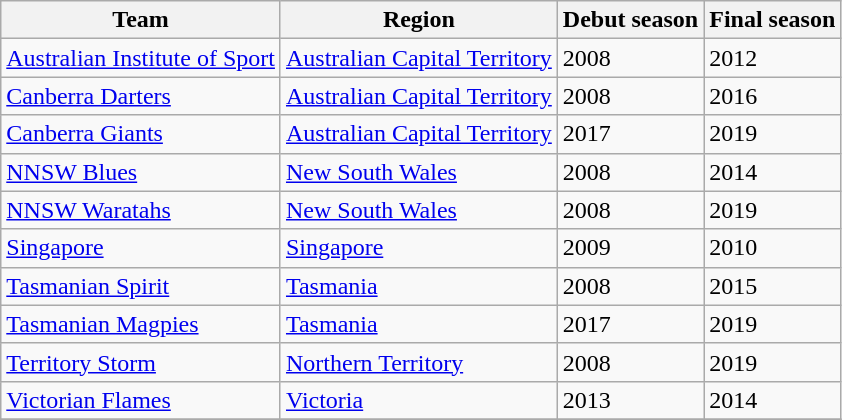<table class="wikitable collapsible">
<tr>
<th>Team</th>
<th>Region</th>
<th>Debut season</th>
<th>Final season</th>
</tr>
<tr>
<td><a href='#'>Australian Institute of Sport</a></td>
<td><a href='#'>Australian Capital Territory</a></td>
<td>2008</td>
<td>2012</td>
</tr>
<tr>
<td><a href='#'>Canberra Darters</a></td>
<td><a href='#'>Australian Capital Territory</a></td>
<td>2008</td>
<td>2016</td>
</tr>
<tr>
<td><a href='#'>Canberra Giants</a></td>
<td><a href='#'>Australian Capital Territory</a></td>
<td>2017</td>
<td>2019</td>
</tr>
<tr>
<td><a href='#'>NNSW Blues</a></td>
<td><a href='#'>New South Wales</a></td>
<td>2008</td>
<td>2014</td>
</tr>
<tr>
<td><a href='#'>NNSW Waratahs</a></td>
<td><a href='#'>New South Wales</a></td>
<td>2008</td>
<td>2019</td>
</tr>
<tr>
<td><a href='#'>Singapore</a></td>
<td><a href='#'>Singapore</a></td>
<td>2009</td>
<td>2010</td>
</tr>
<tr>
<td><a href='#'>Tasmanian Spirit</a></td>
<td><a href='#'>Tasmania</a></td>
<td>2008</td>
<td>2015</td>
</tr>
<tr>
<td><a href='#'>Tasmanian Magpies</a></td>
<td><a href='#'>Tasmania</a></td>
<td>2017</td>
<td>2019</td>
</tr>
<tr>
<td><a href='#'>Territory Storm</a></td>
<td><a href='#'>Northern Territory</a></td>
<td>2008</td>
<td>2019</td>
</tr>
<tr>
<td><a href='#'>Victorian Flames</a></td>
<td><a href='#'>Victoria</a></td>
<td>2013</td>
<td>2014</td>
</tr>
<tr>
</tr>
</table>
